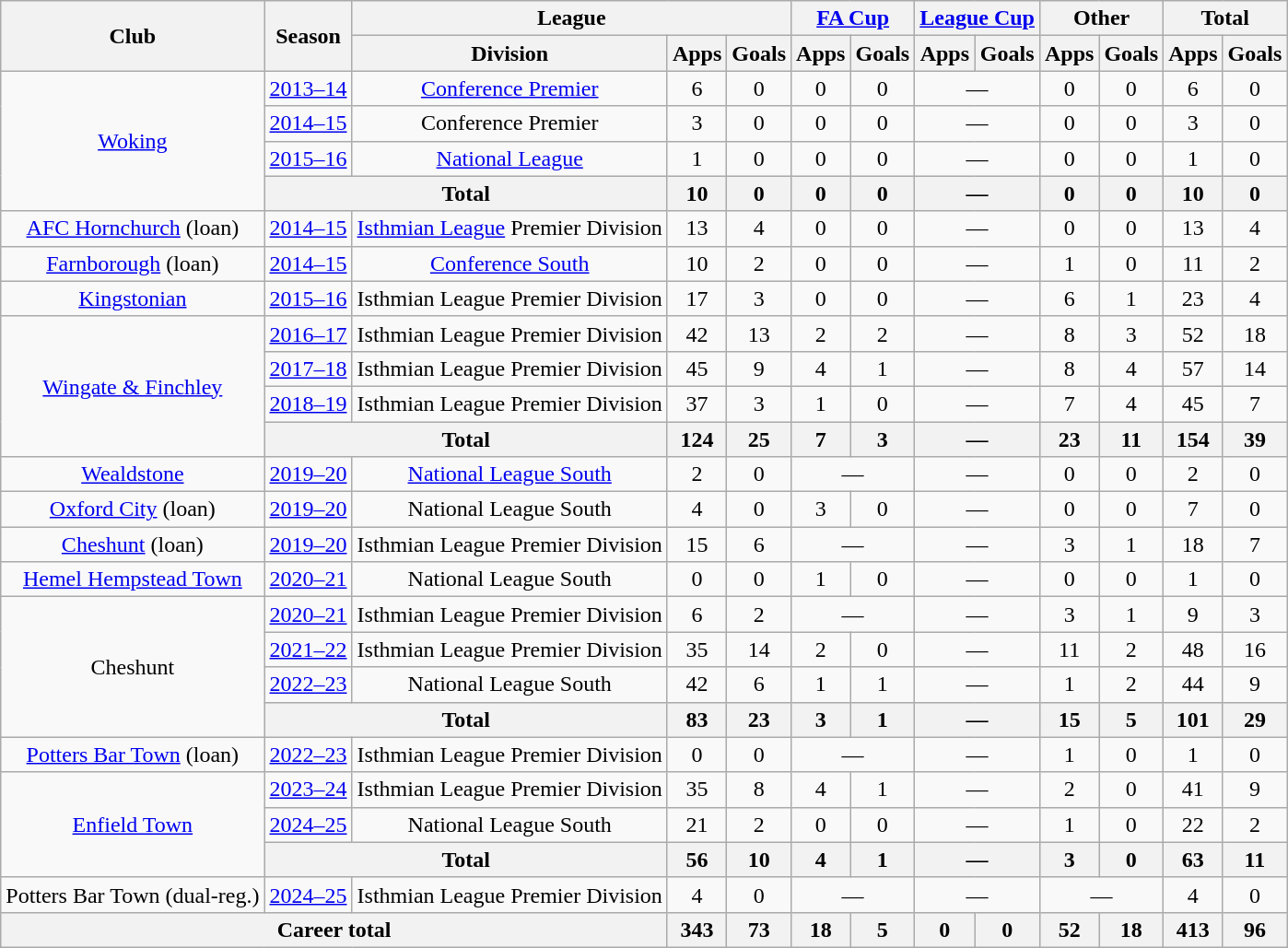<table class="wikitable" style="text-align: center;">
<tr>
<th rowspan="2">Club</th>
<th rowspan="2">Season</th>
<th colspan="3">League</th>
<th colspan="2"><a href='#'>FA Cup</a></th>
<th colspan="2"><a href='#'>League Cup</a></th>
<th colspan="2">Other</th>
<th colspan="2">Total</th>
</tr>
<tr>
<th>Division</th>
<th>Apps</th>
<th>Goals</th>
<th>Apps</th>
<th>Goals</th>
<th>Apps</th>
<th>Goals</th>
<th>Apps</th>
<th>Goals</th>
<th>Apps</th>
<th>Goals</th>
</tr>
<tr>
<td rowspan="4" valign="center"><a href='#'>Woking</a></td>
<td><a href='#'>2013–14</a></td>
<td><a href='#'>Conference Premier</a></td>
<td>6</td>
<td>0</td>
<td>0</td>
<td>0</td>
<td colspan="2">—</td>
<td>0</td>
<td>0</td>
<td>6</td>
<td>0</td>
</tr>
<tr>
<td><a href='#'>2014–15</a></td>
<td>Conference Premier</td>
<td>3</td>
<td>0</td>
<td>0</td>
<td>0</td>
<td colspan="2">—</td>
<td>0</td>
<td>0</td>
<td>3</td>
<td>0</td>
</tr>
<tr>
<td><a href='#'>2015–16</a></td>
<td><a href='#'>National League</a></td>
<td>1</td>
<td>0</td>
<td>0</td>
<td>0</td>
<td colspan="2">—</td>
<td>0</td>
<td>0</td>
<td>1</td>
<td>0</td>
</tr>
<tr>
<th colspan="2">Total</th>
<th>10</th>
<th>0</th>
<th>0</th>
<th>0</th>
<th colspan="2">—</th>
<th>0</th>
<th>0</th>
<th>10</th>
<th>0</th>
</tr>
<tr>
<td rowspan="1" valign="center"><a href='#'>AFC Hornchurch</a> (loan)</td>
<td><a href='#'>2014–15</a></td>
<td><a href='#'>Isthmian League</a> Premier Division</td>
<td>13</td>
<td>4</td>
<td>0</td>
<td>0</td>
<td colspan="2">—</td>
<td>0</td>
<td>0</td>
<td>13</td>
<td>4</td>
</tr>
<tr>
<td rowspan="1" valign="center"><a href='#'>Farnborough</a> (loan)</td>
<td><a href='#'>2014–15</a></td>
<td><a href='#'>Conference South</a></td>
<td>10</td>
<td>2</td>
<td>0</td>
<td>0</td>
<td colspan="2">—</td>
<td>1</td>
<td>0</td>
<td>11</td>
<td>2</td>
</tr>
<tr>
<td rowspan="1" valign="center"><a href='#'>Kingstonian</a></td>
<td><a href='#'>2015–16</a></td>
<td>Isthmian League Premier Division</td>
<td>17</td>
<td>3</td>
<td>0</td>
<td>0</td>
<td colspan="2">—</td>
<td>6</td>
<td>1</td>
<td>23</td>
<td>4</td>
</tr>
<tr>
<td rowspan="4" valign="center"><a href='#'>Wingate & Finchley</a></td>
<td><a href='#'>2016–17</a></td>
<td>Isthmian League Premier Division</td>
<td>42</td>
<td>13</td>
<td>2</td>
<td>2</td>
<td colspan="2">—</td>
<td>8</td>
<td>3</td>
<td>52</td>
<td>18</td>
</tr>
<tr>
<td><a href='#'>2017–18</a></td>
<td>Isthmian League Premier Division</td>
<td>45</td>
<td>9</td>
<td>4</td>
<td>1</td>
<td colspan="2">—</td>
<td>8</td>
<td>4</td>
<td>57</td>
<td>14</td>
</tr>
<tr>
<td><a href='#'>2018–19</a></td>
<td>Isthmian League Premier Division</td>
<td>37</td>
<td>3</td>
<td>1</td>
<td>0</td>
<td colspan="2">—</td>
<td>7</td>
<td>4</td>
<td>45</td>
<td>7</td>
</tr>
<tr>
<th colspan="2">Total</th>
<th>124</th>
<th>25</th>
<th>7</th>
<th>3</th>
<th colspan="2">—</th>
<th>23</th>
<th>11</th>
<th>154</th>
<th>39</th>
</tr>
<tr>
<td rowspan="1" valign="center"><a href='#'>Wealdstone</a></td>
<td><a href='#'>2019–20</a></td>
<td><a href='#'>National League South</a></td>
<td>2</td>
<td>0</td>
<td colspan="2">—</td>
<td colspan="2">—</td>
<td>0</td>
<td>0</td>
<td>2</td>
<td>0</td>
</tr>
<tr>
<td rowspan="1" valign="center"><a href='#'>Oxford City</a> (loan)</td>
<td><a href='#'>2019–20</a></td>
<td>National League South</td>
<td>4</td>
<td>0</td>
<td>3</td>
<td>0</td>
<td colspan="2">—</td>
<td>0</td>
<td>0</td>
<td>7</td>
<td>0</td>
</tr>
<tr>
<td rowspan="1" valign="center"><a href='#'>Cheshunt</a> (loan)</td>
<td><a href='#'>2019–20</a></td>
<td>Isthmian League Premier Division</td>
<td>15</td>
<td>6</td>
<td colspan="2">—</td>
<td colspan="2">—</td>
<td>3</td>
<td>1</td>
<td>18</td>
<td>7</td>
</tr>
<tr>
<td rowspan="1" valign="center"><a href='#'>Hemel Hempstead Town</a></td>
<td><a href='#'>2020–21</a></td>
<td>National League South</td>
<td>0</td>
<td>0</td>
<td>1</td>
<td>0</td>
<td colspan="2">—</td>
<td>0</td>
<td>0</td>
<td>1</td>
<td>0</td>
</tr>
<tr>
<td rowspan="4" valign="center">Cheshunt</td>
<td><a href='#'>2020–21</a></td>
<td>Isthmian League Premier Division</td>
<td>6</td>
<td>2</td>
<td colspan="2">—</td>
<td colspan="2">—</td>
<td>3</td>
<td>1</td>
<td>9</td>
<td>3</td>
</tr>
<tr>
<td><a href='#'>2021–22</a></td>
<td>Isthmian League Premier Division</td>
<td>35</td>
<td>14</td>
<td>2</td>
<td>0</td>
<td colspan="2">—</td>
<td>11</td>
<td>2</td>
<td>48</td>
<td>16</td>
</tr>
<tr>
<td><a href='#'>2022–23</a></td>
<td>National League South</td>
<td>42</td>
<td>6</td>
<td>1</td>
<td>1</td>
<td colspan="2">—</td>
<td>1</td>
<td>2</td>
<td>44</td>
<td>9</td>
</tr>
<tr>
<th colspan="2">Total</th>
<th>83</th>
<th>23</th>
<th>3</th>
<th>1</th>
<th colspan="2">—</th>
<th>15</th>
<th>5</th>
<th>101</th>
<th>29</th>
</tr>
<tr>
<td rowspan="1" valign="center"><a href='#'>Potters Bar Town</a> (loan)</td>
<td><a href='#'>2022–23</a></td>
<td>Isthmian League Premier Division</td>
<td>0</td>
<td>0</td>
<td colspan="2">—</td>
<td colspan="2">—</td>
<td>1</td>
<td>0</td>
<td>1</td>
<td>0</td>
</tr>
<tr>
<td rowspan="3" valign="center"><a href='#'>Enfield Town</a></td>
<td><a href='#'>2023–24</a></td>
<td>Isthmian League Premier Division</td>
<td>35</td>
<td>8</td>
<td>4</td>
<td>1</td>
<td colspan="2">—</td>
<td>2</td>
<td>0</td>
<td>41</td>
<td>9</td>
</tr>
<tr>
<td><a href='#'>2024–25</a></td>
<td>National League South</td>
<td>21</td>
<td>2</td>
<td>0</td>
<td>0</td>
<td colspan="2">—</td>
<td>1</td>
<td>0</td>
<td>22</td>
<td>2</td>
</tr>
<tr>
<th colspan="2">Total</th>
<th>56</th>
<th>10</th>
<th>4</th>
<th>1</th>
<th colspan="2">—</th>
<th>3</th>
<th>0</th>
<th>63</th>
<th>11</th>
</tr>
<tr>
<td rowspan="1" valign="center">Potters Bar Town (dual-reg.)</td>
<td><a href='#'>2024–25</a></td>
<td>Isthmian League Premier Division</td>
<td>4</td>
<td>0</td>
<td colspan="2">—</td>
<td colspan="2">—</td>
<td colspan="2">—</td>
<td>4</td>
<td>0</td>
</tr>
<tr>
<th colspan="3">Career total</th>
<th>343</th>
<th>73</th>
<th>18</th>
<th>5</th>
<th>0</th>
<th>0</th>
<th>52</th>
<th>18</th>
<th>413</th>
<th>96</th>
</tr>
</table>
